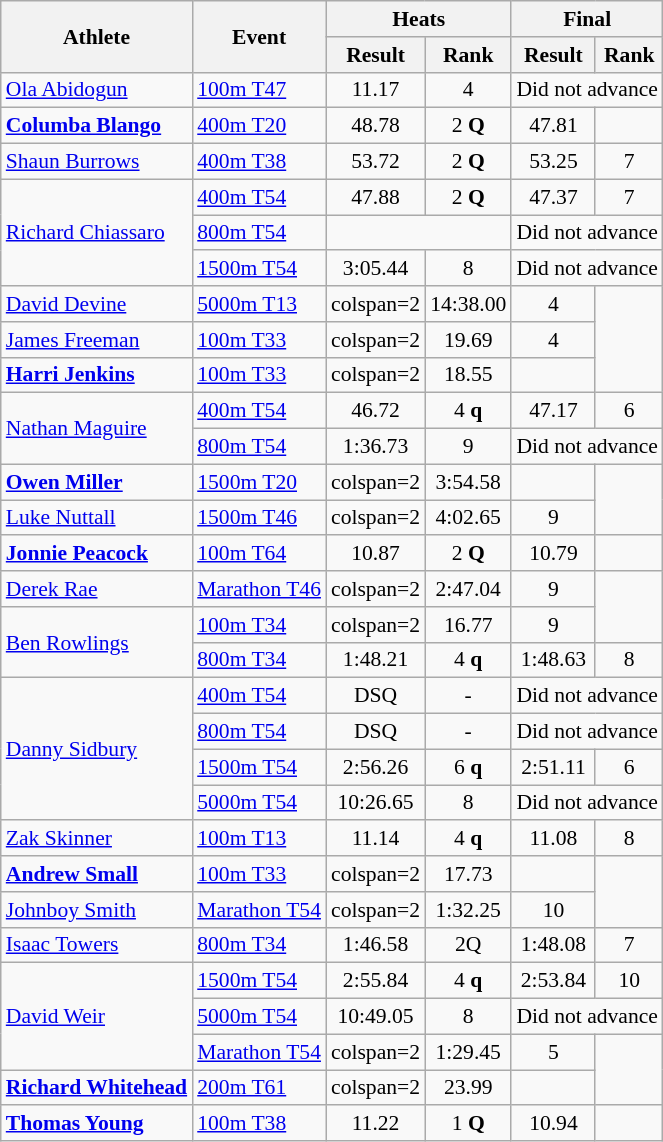<table class=wikitable style="font-size:90%">
<tr>
<th rowspan="2">Athlete</th>
<th rowspan="2">Event</th>
<th colspan="2">Heats</th>
<th colspan="2">Final</th>
</tr>
<tr>
<th>Result</th>
<th>Rank</th>
<th>Result</th>
<th>Rank</th>
</tr>
<tr align=center>
<td align=left><a href='#'>Ola Abidogun</a></td>
<td align=left><a href='#'>100m T47</a></td>
<td>11.17</td>
<td>4</td>
<td colspan=2>Did not advance</td>
</tr>
<tr align=center>
<td align=left><strong><a href='#'>Columba Blango</a></strong></td>
<td align=left><a href='#'>400m T20</a></td>
<td>48.78</td>
<td>2 <strong>Q</strong></td>
<td>47.81</td>
<td></td>
</tr>
<tr align=center>
<td align=left><a href='#'>Shaun Burrows</a></td>
<td align=left><a href='#'>400m T38</a></td>
<td>53.72</td>
<td>2 <strong>Q</strong></td>
<td>53.25</td>
<td>7</td>
</tr>
<tr align=center>
<td align=left rowspan=3><a href='#'>Richard Chiassaro</a></td>
<td align=left><a href='#'>400m T54</a></td>
<td>47.88</td>
<td>2 <strong>Q</strong></td>
<td>47.37</td>
<td>7</td>
</tr>
<tr align=center>
<td align=left><a href='#'>800m T54</a></td>
<td colspan="2"></td>
<td colspan=2>Did not advance</td>
</tr>
<tr align=center>
<td align=left><a href='#'>1500m T54</a></td>
<td>3:05.44</td>
<td>8</td>
<td colspan=2>Did not advance</td>
</tr>
<tr align=center>
<td align=left><a href='#'>David Devine</a></td>
<td align=left><a href='#'>5000m T13</a></td>
<td>colspan=2 </td>
<td>14:38.00</td>
<td>4</td>
</tr>
<tr align=center>
<td align=left><a href='#'>James Freeman</a></td>
<td align=left><a href='#'>100m T33</a></td>
<td>colspan=2 </td>
<td>19.69</td>
<td>4</td>
</tr>
<tr align=center>
<td align=left><strong><a href='#'>Harri Jenkins</a></strong></td>
<td align=left><a href='#'>100m T33</a></td>
<td>colspan=2 </td>
<td>18.55</td>
<td></td>
</tr>
<tr align=center>
<td align=left rowspan=2><a href='#'>Nathan Maguire</a></td>
<td align=left><a href='#'>400m T54</a></td>
<td>46.72</td>
<td>4 <strong>q</strong></td>
<td>47.17</td>
<td>6</td>
</tr>
<tr align=center>
<td align=left><a href='#'>800m T54</a></td>
<td>1:36.73</td>
<td>9</td>
<td colspan=2>Did not advance</td>
</tr>
<tr align=center>
<td align=left><strong><a href='#'>Owen Miller</a></strong></td>
<td align=left><a href='#'>1500m T20</a></td>
<td>colspan=2 </td>
<td>3:54.58</td>
<td></td>
</tr>
<tr align=center>
<td align=left><a href='#'>Luke Nuttall</a></td>
<td align=left><a href='#'>1500m T46</a></td>
<td>colspan=2 </td>
<td>4:02.65</td>
<td>9</td>
</tr>
<tr align=center>
<td align=left><strong><a href='#'>Jonnie Peacock</a></strong></td>
<td align=left><a href='#'>100m T64</a></td>
<td>10.87</td>
<td>2 <strong>Q</strong></td>
<td>10.79</td>
<td></td>
</tr>
<tr align=center>
<td align=left><a href='#'>Derek Rae</a></td>
<td align=left><a href='#'>Marathon T46</a></td>
<td>colspan=2 </td>
<td>2:47.04</td>
<td>9</td>
</tr>
<tr align=center>
<td align=left rowspan=2><a href='#'>Ben Rowlings</a></td>
<td align=left><a href='#'>100m T34</a></td>
<td>colspan=2 </td>
<td>16.77</td>
<td>9</td>
</tr>
<tr align=center>
<td align=left><a href='#'>800m T34</a></td>
<td>1:48.21</td>
<td>4 <strong>q</strong></td>
<td>1:48.63</td>
<td>8</td>
</tr>
<tr align=center>
<td align=left rowspan=4><a href='#'>Danny Sidbury</a></td>
<td align=left><a href='#'>400m T54</a></td>
<td>DSQ</td>
<td>-</td>
<td colspan=2>Did not advance</td>
</tr>
<tr align=center>
<td align=left><a href='#'>800m T54</a></td>
<td>DSQ</td>
<td>-</td>
<td colspan=2>Did not advance</td>
</tr>
<tr align=center>
<td align=left><a href='#'>1500m T54</a></td>
<td>2:56.26</td>
<td>6 <strong>q</strong></td>
<td>2:51.11</td>
<td>6</td>
</tr>
<tr align=center>
<td align=left><a href='#'>5000m T54</a></td>
<td>10:26.65</td>
<td>8</td>
<td colspan=2>Did not advance</td>
</tr>
<tr align=center>
<td align=left><a href='#'>Zak Skinner</a></td>
<td align=left><a href='#'>100m T13</a></td>
<td>11.14</td>
<td>4 <strong>q</strong></td>
<td>11.08</td>
<td>8</td>
</tr>
<tr align=center>
<td align=left><strong><a href='#'>Andrew Small</a></strong></td>
<td align=left><a href='#'>100m T33</a></td>
<td>colspan=2 </td>
<td>17.73</td>
<td></td>
</tr>
<tr align=center>
<td align=left><a href='#'>Johnboy Smith</a></td>
<td align=left><a href='#'>Marathon T54</a></td>
<td>colspan=2 </td>
<td>1:32.25</td>
<td>10</td>
</tr>
<tr align=center>
<td align=left><a href='#'>Isaac Towers</a></td>
<td align=left><a href='#'>800m T34</a></td>
<td>1:46.58</td>
<td>2Q</td>
<td>1:48.08</td>
<td>7</td>
</tr>
<tr align=center>
<td align=left rowspan=3><a href='#'>David Weir</a></td>
<td align=left><a href='#'>1500m T54</a></td>
<td>2:55.84</td>
<td>4 <strong>q</strong></td>
<td>2:53.84</td>
<td>10</td>
</tr>
<tr align=center>
<td align=left><a href='#'>5000m T54</a></td>
<td>10:49.05</td>
<td>8</td>
<td colspan=2>Did not advance</td>
</tr>
<tr align=center>
<td align=left><a href='#'>Marathon T54</a></td>
<td>colspan=2 </td>
<td>1:29.45</td>
<td>5</td>
</tr>
<tr align=center>
<td align=left><strong><a href='#'>Richard Whitehead</a></strong></td>
<td align=left><a href='#'>200m T61</a></td>
<td>colspan=2 </td>
<td>23.99</td>
<td></td>
</tr>
<tr align=center>
<td align=left><strong><a href='#'>Thomas Young</a></strong></td>
<td align=left><a href='#'>100m T38</a></td>
<td>11.22</td>
<td>1 <strong>Q</strong></td>
<td>10.94</td>
<td></td>
</tr>
</table>
